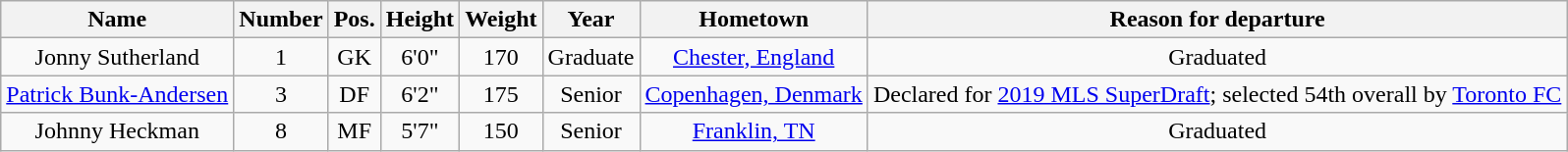<table class="wikitable sortable" border="1" style="text-align: center;">
<tr>
<th>Name</th>
<th>Number</th>
<th>Pos.</th>
<th>Height</th>
<th>Weight</th>
<th>Year</th>
<th>Hometown</th>
<th class="unsortable">Reason for departure</th>
</tr>
<tr>
<td>Jonny Sutherland</td>
<td>1</td>
<td>GK</td>
<td>6'0"</td>
<td>170</td>
<td>Graduate</td>
<td><a href='#'>Chester, England</a></td>
<td>Graduated</td>
</tr>
<tr>
<td><a href='#'>Patrick Bunk-Andersen</a></td>
<td>3</td>
<td>DF</td>
<td>6'2"</td>
<td>175</td>
<td>Senior</td>
<td><a href='#'>Copenhagen, Denmark</a></td>
<td>Declared for <a href='#'>2019 MLS SuperDraft</a>; selected 54th overall by <a href='#'>Toronto FC</a></td>
</tr>
<tr>
<td>Johnny Heckman</td>
<td>8</td>
<td>MF</td>
<td>5'7"</td>
<td>150</td>
<td>Senior</td>
<td><a href='#'>Franklin, TN</a></td>
<td>Graduated</td>
</tr>
</table>
